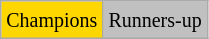<table class="wikitable">
<tr>
<td bgcolor=gold><small>Champions</small></td>
<td bgcolor=silver><small>Runners-up</small></td>
</tr>
</table>
